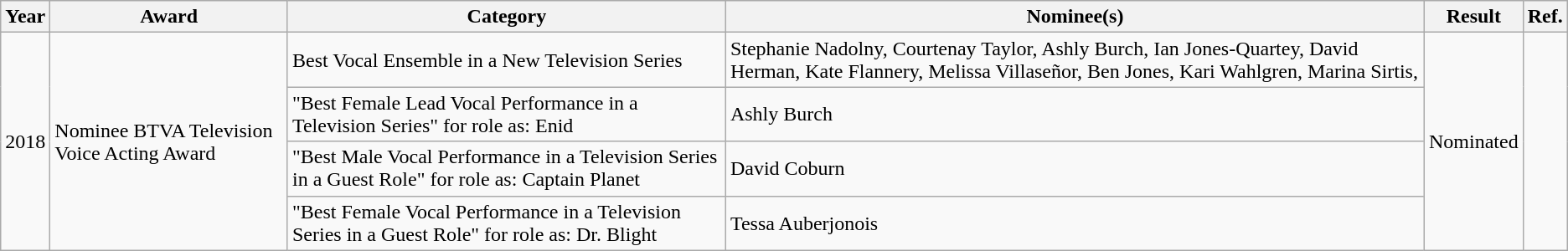<table class="wikitable">
<tr>
<th>Year</th>
<th>Award</th>
<th>Category</th>
<th>Nominee(s)</th>
<th>Result</th>
<th>Ref.</th>
</tr>
<tr>
<td rowspan="4">2018</td>
<td rowspan="4">Nominee BTVA Television Voice Acting Award</td>
<td>Best Vocal Ensemble in a New Television Series</td>
<td>Stephanie Nadolny, Courtenay Taylor, Ashly Burch, Ian Jones-Quartey, David Herman, Kate Flannery, Melissa Villaseñor, Ben Jones, Kari Wahlgren, Marina Sirtis,</td>
<td rowspan="4">Nominated</td>
<td rowspan="4"></td>
</tr>
<tr>
<td>"Best Female Lead Vocal Performance in a Television Series" for role as: Enid</td>
<td>Ashly Burch</td>
</tr>
<tr>
<td>"Best Male Vocal Performance in a Television Series in a Guest Role" for role as: Captain Planet</td>
<td>David Coburn</td>
</tr>
<tr>
<td>"Best Female Vocal Performance in a Television Series in a Guest Role" for role as: Dr. Blight</td>
<td>Tessa Auberjonois</td>
</tr>
</table>
